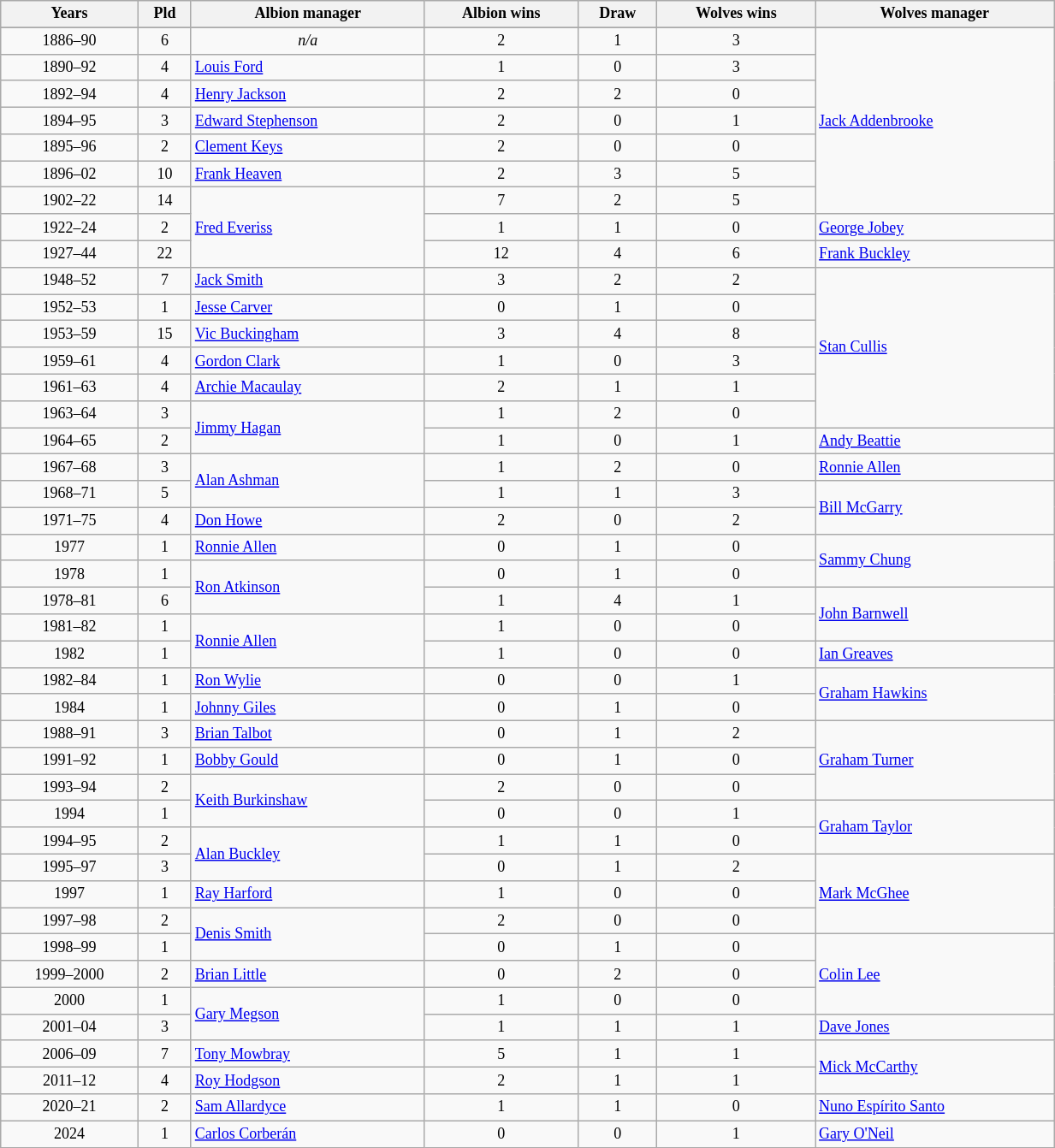<table class="wikitable" style="text-align: center; width: 65%; font-size: 12px">
<tr>
<th><strong>Years</strong></th>
<th><strong>Pld</strong></th>
<th><strong>Albion manager</strong></th>
<th><strong>Albion wins</strong></th>
<th><strong>Draw</strong></th>
<th><strong>Wolves wins</strong></th>
<th><strong>Wolves manager</strong></th>
</tr>
<tr>
</tr>
<tr>
<td>1886–90</td>
<td>6</td>
<td><em>n/a</em></td>
<td>2</td>
<td>1</td>
<td>3</td>
<td rowspan="7" align="left"> <a href='#'>Jack Addenbrooke</a></td>
</tr>
<tr align="center">
<td>1890–92</td>
<td>4</td>
<td align="left"> <a href='#'>Louis Ford</a></td>
<td>1</td>
<td>0</td>
<td>3</td>
</tr>
<tr align="center">
<td>1892–94</td>
<td>4</td>
<td align="left"> <a href='#'>Henry Jackson</a></td>
<td>2</td>
<td>2</td>
<td>0</td>
</tr>
<tr align="center">
<td>1894–95</td>
<td>3</td>
<td align="left"> <a href='#'>Edward Stephenson</a></td>
<td>2</td>
<td>0</td>
<td>1</td>
</tr>
<tr align="center">
<td>1895–96</td>
<td>2</td>
<td align="left"> <a href='#'>Clement Keys</a></td>
<td>2</td>
<td>0</td>
<td>0</td>
</tr>
<tr align="center">
<td>1896–02</td>
<td>10</td>
<td align="left"> <a href='#'>Frank Heaven</a></td>
<td>2</td>
<td>3</td>
<td>5</td>
</tr>
<tr align="center">
<td>1902–22</td>
<td>14</td>
<td rowspan="3" align="left"> <a href='#'>Fred Everiss</a></td>
<td>7</td>
<td>2</td>
<td>5</td>
</tr>
<tr align="center">
<td>1922–24</td>
<td>2</td>
<td>1</td>
<td>1</td>
<td>0</td>
<td align="left"> <a href='#'>George Jobey</a></td>
</tr>
<tr align="center">
<td>1927–44</td>
<td>22</td>
<td>12</td>
<td>4</td>
<td>6</td>
<td align="left"> <a href='#'>Frank Buckley</a></td>
</tr>
<tr align="center">
<td>1948–52</td>
<td>7</td>
<td align="left"> <a href='#'>Jack Smith</a></td>
<td>3</td>
<td>2</td>
<td>2</td>
<td rowspan="6" align="left"> <a href='#'>Stan Cullis</a></td>
</tr>
<tr align="center">
<td>1952–53</td>
<td>1</td>
<td align="left"> <a href='#'>Jesse Carver</a></td>
<td>0</td>
<td>1</td>
<td>0</td>
</tr>
<tr align="center">
<td>1953–59</td>
<td>15</td>
<td align="left"> <a href='#'>Vic Buckingham</a></td>
<td>3</td>
<td>4</td>
<td>8</td>
</tr>
<tr align="center">
<td>1959–61</td>
<td>4</td>
<td align="left"> <a href='#'>Gordon Clark</a></td>
<td>1</td>
<td>0</td>
<td>3</td>
</tr>
<tr align="center">
<td>1961–63</td>
<td>4</td>
<td align="left"> <a href='#'>Archie Macaulay</a></td>
<td>2</td>
<td>1</td>
<td>1</td>
</tr>
<tr align="center">
<td>1963–64</td>
<td>3</td>
<td rowspan="2" align="left"> <a href='#'>Jimmy Hagan</a></td>
<td>1</td>
<td>2</td>
<td>0</td>
</tr>
<tr align="center">
<td>1964–65</td>
<td>2</td>
<td>1</td>
<td>0</td>
<td>1</td>
<td align="left"> <a href='#'>Andy Beattie</a></td>
</tr>
<tr align="center">
<td>1967–68</td>
<td>3</td>
<td rowspan="2" align="left"> <a href='#'>Alan Ashman</a></td>
<td>1</td>
<td>2</td>
<td>0</td>
<td align="left"> <a href='#'>Ronnie Allen</a></td>
</tr>
<tr align="center">
<td>1968–71</td>
<td>5</td>
<td>1</td>
<td>1</td>
<td>3</td>
<td rowspan="2" align="left"> <a href='#'>Bill McGarry</a></td>
</tr>
<tr align="center">
<td>1971–75</td>
<td>4</td>
<td align="left"> <a href='#'>Don Howe</a></td>
<td>2</td>
<td>0</td>
<td>2</td>
</tr>
<tr align="center">
<td>1977</td>
<td>1</td>
<td align="left"> <a href='#'>Ronnie Allen</a></td>
<td>0</td>
<td>1</td>
<td>0</td>
<td rowspan="2" align="left"> <a href='#'>Sammy Chung</a></td>
</tr>
<tr align="center">
<td>1978</td>
<td>1</td>
<td rowspan="2" align="left"> <a href='#'>Ron Atkinson</a></td>
<td>0</td>
<td>1</td>
<td>0</td>
</tr>
<tr align="center">
<td>1978–81</td>
<td>6</td>
<td>1</td>
<td>4</td>
<td>1</td>
<td rowspan="2" align="left"> <a href='#'>John Barnwell</a></td>
</tr>
<tr align="center">
<td>1981–82</td>
<td>1</td>
<td rowspan="2" align="left"> <a href='#'>Ronnie Allen</a></td>
<td>1</td>
<td>0</td>
<td>0</td>
</tr>
<tr align="center">
<td>1982</td>
<td>1</td>
<td>1</td>
<td>0</td>
<td>0</td>
<td align="left"> <a href='#'>Ian Greaves</a></td>
</tr>
<tr align="center">
<td>1982–84</td>
<td>1</td>
<td align="left"> <a href='#'>Ron Wylie</a></td>
<td>0</td>
<td>0</td>
<td>1</td>
<td rowspan="2" align="left"> <a href='#'>Graham Hawkins</a></td>
</tr>
<tr align="center">
<td>1984</td>
<td>1</td>
<td align="left"> <a href='#'>Johnny Giles</a></td>
<td>0</td>
<td>1</td>
<td>0</td>
</tr>
<tr align="center">
<td>1988–91</td>
<td>3</td>
<td align="left"> <a href='#'>Brian Talbot</a></td>
<td>0</td>
<td>1</td>
<td>2</td>
<td rowspan="3" align="left"> <a href='#'>Graham Turner</a></td>
</tr>
<tr align="center">
<td>1991–92</td>
<td>1</td>
<td align="left"> <a href='#'>Bobby Gould</a></td>
<td>0</td>
<td>1</td>
<td>0</td>
</tr>
<tr align="center">
<td>1993–94</td>
<td>2</td>
<td rowspan="2" align="left"> <a href='#'>Keith Burkinshaw</a></td>
<td>2</td>
<td>0</td>
<td>0</td>
</tr>
<tr align="center">
<td>1994</td>
<td>1</td>
<td>0</td>
<td>0</td>
<td>1</td>
<td rowspan="2" align="left"> <a href='#'>Graham Taylor</a></td>
</tr>
<tr align="center">
<td>1994–95</td>
<td>2</td>
<td rowspan="2" align="left"> <a href='#'>Alan Buckley</a></td>
<td>1</td>
<td>1</td>
<td>0</td>
</tr>
<tr align="center">
<td>1995–97</td>
<td>3</td>
<td>0</td>
<td>1</td>
<td>2</td>
<td rowspan="3" align="left"> <a href='#'>Mark McGhee</a></td>
</tr>
<tr align="center">
<td>1997</td>
<td>1</td>
<td align="left"> <a href='#'>Ray Harford</a></td>
<td>1</td>
<td>0</td>
<td>0</td>
</tr>
<tr align="center">
<td>1997–98</td>
<td>2</td>
<td rowspan="2" align="left"> <a href='#'>Denis Smith</a></td>
<td>2</td>
<td>0</td>
<td>0</td>
</tr>
<tr align="center">
<td>1998–99</td>
<td>1</td>
<td>0</td>
<td>1</td>
<td>0</td>
<td rowspan="3" align="left"> <a href='#'>Colin Lee</a></td>
</tr>
<tr align="center">
<td>1999–2000</td>
<td>2</td>
<td align="left"> <a href='#'>Brian Little</a></td>
<td>0</td>
<td>2</td>
<td>0</td>
</tr>
<tr align="center">
<td>2000</td>
<td>1</td>
<td rowspan="2" align="left"> <a href='#'>Gary Megson</a></td>
<td>1</td>
<td>0</td>
<td>0</td>
</tr>
<tr align="center">
<td>2001–04</td>
<td>3</td>
<td>1</td>
<td>1</td>
<td>1</td>
<td align="left"> <a href='#'>Dave Jones</a></td>
</tr>
<tr align="center">
<td>2006–09</td>
<td>7</td>
<td align="left"> <a href='#'>Tony Mowbray</a></td>
<td>5</td>
<td>1</td>
<td>1</td>
<td rowspan="2" align="left"> <a href='#'>Mick McCarthy</a></td>
</tr>
<tr align="center">
<td>2011–12</td>
<td>4</td>
<td align="left"> <a href='#'>Roy Hodgson</a></td>
<td>2</td>
<td>1</td>
<td>1</td>
</tr>
<tr align="center">
<td>2020–21</td>
<td>2</td>
<td align="left"> <a href='#'>Sam Allardyce</a></td>
<td>1</td>
<td>1</td>
<td>0</td>
<td align="left"> <a href='#'>Nuno Espírito Santo</a></td>
</tr>
<tr align="center">
<td>2024</td>
<td>1</td>
<td align="left"> <a href='#'>Carlos Corberán</a></td>
<td>0</td>
<td>0</td>
<td>1</td>
<td align="left"> <a href='#'>Gary O'Neil</a></td>
</tr>
</table>
